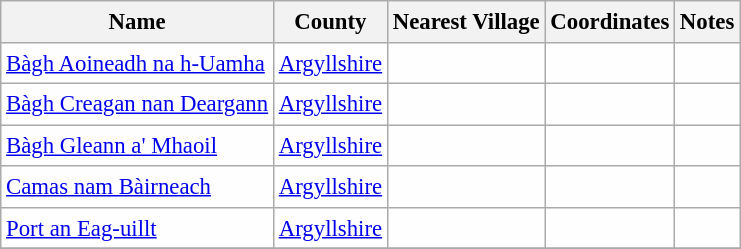<table class="wikitable sortable" style="table-layout:fixed;background-color:#FEFEFE;font-size:95%;padding:0.30em;line-height:1.35em;">
<tr>
<th scope="col">Name</th>
<th scope="col">County</th>
<th scope="col">Nearest Village</th>
<th scope="col" data-sort-type="number">Coordinates</th>
<th scope="col">Notes</th>
</tr>
<tr>
<td><a href='#'>Bàgh Aoineadh na h-Uamha</a></td>
<td><a href='#'>Argyllshire</a></td>
<td></td>
<td></td>
<td></td>
</tr>
<tr>
<td><a href='#'>Bàgh Creagan nan Deargann</a></td>
<td><a href='#'>Argyllshire</a></td>
<td></td>
<td></td>
<td></td>
</tr>
<tr>
<td><a href='#'>Bàgh Gleann a' Mhaoil</a></td>
<td><a href='#'>Argyllshire</a></td>
<td></td>
<td></td>
<td></td>
</tr>
<tr>
<td><a href='#'>Camas nam Bàirneach</a></td>
<td><a href='#'>Argyllshire</a></td>
<td></td>
<td></td>
<td></td>
</tr>
<tr>
<td><a href='#'>Port an Eag-uillt</a></td>
<td><a href='#'>Argyllshire</a></td>
<td></td>
<td></td>
<td></td>
</tr>
<tr>
</tr>
</table>
